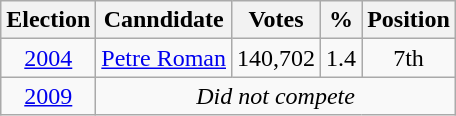<table class=wikitable style=text-align:center>
<tr>
<th>Election</th>
<th>Canndidate</th>
<th>Votes</th>
<th>%</th>
<th>Position</th>
</tr>
<tr>
<td><a href='#'>2004</a></td>
<td><a href='#'>Petre Roman</a></td>
<td>140,702</td>
<td>1.4</td>
<td>7th</td>
</tr>
<tr>
<td><a href='#'>2009</a></td>
<td colspan=5><em>Did not compete</em></td>
</tr>
</table>
